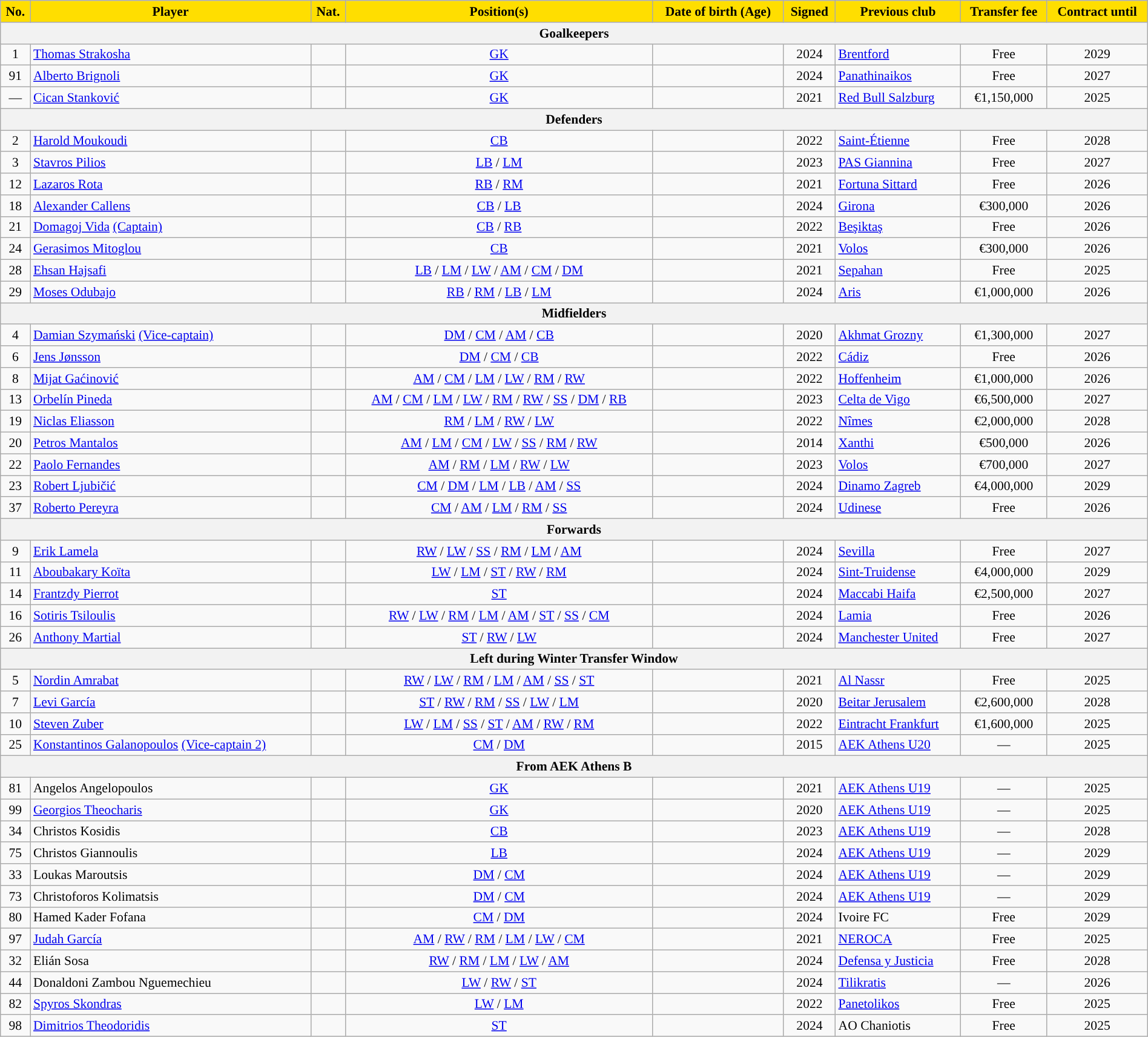<table class="wikitable" style="text-align:center; font-size:90%; width:100%">
<tr>
<th style="background:#FFDE00">No.</th>
<th style="background:#FFDE00">Player</th>
<th style="background:#FFDE00">Nat.</th>
<th style="background:#FFDE00">Position(s)</th>
<th style="background:#FFDE00">Date of birth (Age)</th>
<th style="background:#FFDE00">Signed</th>
<th style="background:#FFDE00">Previous club</th>
<th style="background:#FFDE00">Transfer fee</th>
<th style="background:#FFDE00">Contract until</th>
</tr>
<tr>
<th colspan="9">Goalkeepers</th>
</tr>
<tr>
<td>1</td>
<td align=left><a href='#'>Thomas Strakosha</a></td>
<td></td>
<td><a href='#'>GK</a></td>
<td></td>
<td>2024</td>
<td align=left> <a href='#'>Brentford</a></td>
<td>Free</td>
<td>2029</td>
</tr>
<tr>
<td>91</td>
<td align=left><a href='#'>Alberto Brignoli</a></td>
<td></td>
<td><a href='#'>GK</a></td>
<td></td>
<td>2024</td>
<td align=left> <a href='#'>Panathinaikos</a></td>
<td>Free</td>
<td>2027</td>
</tr>
<tr>
<td>—</td>
<td align=left><a href='#'>Cican Stanković</a></td>
<td></td>
<td><a href='#'>GK</a></td>
<td></td>
<td>2021</td>
<td align=left> <a href='#'>Red Bull Salzburg</a></td>
<td>€1,150,000</td>
<td>2025</td>
</tr>
<tr>
<th colspan="9">Defenders</th>
</tr>
<tr>
<td>2</td>
<td align=left><a href='#'>Harold Moukoudi</a></td>
<td></td>
<td><a href='#'>CB</a></td>
<td></td>
<td>2022</td>
<td align=left> <a href='#'>Saint-Étienne</a></td>
<td>Free</td>
<td>2028</td>
</tr>
<tr>
<td>3</td>
<td align=left><a href='#'>Stavros Pilios</a></td>
<td></td>
<td><a href='#'>LB</a> / <a href='#'>LM</a></td>
<td></td>
<td>2023</td>
<td align=left> <a href='#'>PAS Giannina</a></td>
<td>Free</td>
<td>2027</td>
</tr>
<tr>
<td>12</td>
<td align=left><a href='#'>Lazaros Rota</a></td>
<td></td>
<td><a href='#'>RB</a> / <a href='#'>RM</a></td>
<td></td>
<td>2021</td>
<td align=left> <a href='#'>Fortuna Sittard</a></td>
<td>Free</td>
<td>2026</td>
</tr>
<tr>
<td>18</td>
<td align=left><a href='#'>Alexander Callens</a></td>
<td></td>
<td><a href='#'>CB</a> / <a href='#'>LB</a></td>
<td></td>
<td>2024</td>
<td align=left> <a href='#'>Girona</a></td>
<td>€300,000</td>
<td>2026</td>
</tr>
<tr>
<td>21</td>
<td align=left><a href='#'>Domagoj Vida</a> <a href='#'>(Captain)</a></td>
<td></td>
<td><a href='#'>CB</a> / <a href='#'>RB</a></td>
<td></td>
<td>2022</td>
<td align=left> <a href='#'>Beşiktaş</a></td>
<td>Free</td>
<td>2026</td>
</tr>
<tr>
<td>24</td>
<td align=left><a href='#'>Gerasimos Mitoglou</a></td>
<td></td>
<td><a href='#'>CB</a></td>
<td></td>
<td>2021</td>
<td align=left> <a href='#'>Volos</a></td>
<td>€300,000</td>
<td>2026</td>
</tr>
<tr>
<td>28</td>
<td align=left><a href='#'>Ehsan Hajsafi</a></td>
<td></td>
<td><a href='#'>LB</a> / <a href='#'>LM</a> / <a href='#'>LW</a> / <a href='#'>AM</a> / <a href='#'>CM</a> / <a href='#'>DM</a></td>
<td></td>
<td>2021</td>
<td align=left> <a href='#'>Sepahan</a></td>
<td>Free</td>
<td>2025</td>
</tr>
<tr>
<td>29</td>
<td align=left><a href='#'>Moses Odubajo</a></td>
<td></td>
<td><a href='#'>RB</a> / <a href='#'>RM</a> / <a href='#'>LB</a> / <a href='#'>LM</a></td>
<td></td>
<td>2024</td>
<td align=left> <a href='#'>Aris</a></td>
<td>€1,000,000</td>
<td>2026</td>
</tr>
<tr>
<th colspan="9">Midfielders</th>
</tr>
<tr>
<td>4</td>
<td align=left><a href='#'>Damian Szymański</a> <a href='#'>(Vice-captain)</a></td>
<td></td>
<td><a href='#'>DM</a> / <a href='#'>CM</a> / <a href='#'>AM</a> / <a href='#'>CB</a></td>
<td></td>
<td>2020</td>
<td align=left> <a href='#'>Akhmat Grozny</a></td>
<td>€1,300,000</td>
<td>2027</td>
</tr>
<tr>
<td>6</td>
<td align=left><a href='#'>Jens Jønsson</a></td>
<td></td>
<td><a href='#'>DM</a> / <a href='#'>CM</a> / <a href='#'>CB</a></td>
<td></td>
<td>2022</td>
<td align=left> <a href='#'>Cádiz</a></td>
<td>Free</td>
<td>2026</td>
</tr>
<tr>
<td>8</td>
<td align=left><a href='#'>Mijat Gaćinović</a></td>
<td></td>
<td><a href='#'>AM</a> / <a href='#'>CM</a> / <a href='#'>LM</a> / <a href='#'>LW</a> / <a href='#'>RM</a> / <a href='#'>RW</a></td>
<td></td>
<td>2022</td>
<td align=left> <a href='#'>Hoffenheim</a></td>
<td>€1,000,000</td>
<td>2026</td>
</tr>
<tr>
<td>13</td>
<td align=left><a href='#'>Orbelín Pineda</a></td>
<td></td>
<td><a href='#'>AM</a> / <a href='#'>CM</a> / <a href='#'>LM</a> / <a href='#'>LW</a> / <a href='#'>RM</a> / <a href='#'>RW</a> / <a href='#'>SS</a> / <a href='#'>DM</a> / <a href='#'>RB</a></td>
<td></td>
<td>2023</td>
<td align=left> <a href='#'>Celta de Vigo</a></td>
<td>€6,500,000</td>
<td>2027</td>
</tr>
<tr>
<td>19</td>
<td align=left><a href='#'>Niclas Eliasson</a></td>
<td></td>
<td><a href='#'>RM</a> / <a href='#'>LM</a> / <a href='#'>RW</a> / <a href='#'>LW</a></td>
<td></td>
<td>2022</td>
<td align=left> <a href='#'>Nîmes</a></td>
<td>€2,000,000</td>
<td>2028</td>
</tr>
<tr>
<td>20</td>
<td align=left><a href='#'>Petros Mantalos</a></td>
<td></td>
<td><a href='#'>AM</a> / <a href='#'>LM</a> / <a href='#'>CM</a> / <a href='#'>LW</a> / <a href='#'>SS</a> / <a href='#'>RM</a> / <a href='#'>RW</a></td>
<td></td>
<td>2014</td>
<td align=left> <a href='#'>Xanthi</a></td>
<td>€500,000</td>
<td>2026</td>
</tr>
<tr>
<td>22</td>
<td align=left><a href='#'>Paolo Fernandes</a></td>
<td></td>
<td><a href='#'>AM</a> / <a href='#'>RM</a> / <a href='#'>LM</a> / <a href='#'>RW</a> / <a href='#'>LW</a></td>
<td></td>
<td>2023</td>
<td align=left> <a href='#'>Volos</a></td>
<td>€700,000</td>
<td>2027</td>
</tr>
<tr>
<td>23</td>
<td align=left><a href='#'>Robert Ljubičić</a></td>
<td></td>
<td><a href='#'>CM</a> / <a href='#'>DM</a> / <a href='#'>LM</a> / <a href='#'>LB</a> / <a href='#'>AM</a> / <a href='#'>SS</a></td>
<td></td>
<td>2024</td>
<td align=left> <a href='#'>Dinamo Zagreb</a></td>
<td>€4,000,000</td>
<td>2029</td>
</tr>
<tr>
<td>37</td>
<td align=left><a href='#'>Roberto Pereyra</a></td>
<td></td>
<td><a href='#'>CM</a> / <a href='#'>AM</a> / <a href='#'>LM</a> / <a href='#'>RM</a> / <a href='#'>SS</a></td>
<td></td>
<td>2024</td>
<td align=left> <a href='#'>Udinese</a></td>
<td>Free</td>
<td>2026</td>
</tr>
<tr>
<th colspan="9">Forwards</th>
</tr>
<tr>
<td>9</td>
<td align=left><a href='#'>Erik Lamela</a></td>
<td></td>
<td><a href='#'>RW</a> / <a href='#'>LW</a> / <a href='#'>SS</a> / <a href='#'>RM</a> / <a href='#'>LM</a> / <a href='#'>AM</a></td>
<td></td>
<td>2024</td>
<td align=left> <a href='#'>Sevilla</a></td>
<td>Free</td>
<td>2027</td>
</tr>
<tr>
<td>11</td>
<td align=left><a href='#'>Aboubakary Koïta</a></td>
<td></td>
<td><a href='#'>LW</a> / <a href='#'>LM</a> / <a href='#'>ST</a> / <a href='#'>RW</a> / <a href='#'>RM</a></td>
<td></td>
<td>2024</td>
<td align=left> <a href='#'>Sint-Truidense</a></td>
<td>€4,000,000</td>
<td>2029</td>
</tr>
<tr>
<td>14</td>
<td align=left><a href='#'>Frantzdy Pierrot</a></td>
<td></td>
<td><a href='#'>ST</a></td>
<td></td>
<td>2024</td>
<td align=left> <a href='#'>Maccabi Haifa</a></td>
<td>€2,500,000</td>
<td>2027</td>
</tr>
<tr>
<td>16</td>
<td align=left><a href='#'>Sotiris Tsiloulis</a></td>
<td></td>
<td><a href='#'>RW</a> / <a href='#'>LW</a> / <a href='#'>RM</a> / <a href='#'>LM</a> / <a href='#'>AM</a> / <a href='#'>ST</a> / <a href='#'>SS</a> / <a href='#'>CM</a></td>
<td></td>
<td>2024</td>
<td align=left> <a href='#'>Lamia</a></td>
<td>Free</td>
<td>2026</td>
</tr>
<tr>
<td>26</td>
<td align=left><a href='#'>Anthony Martial</a></td>
<td></td>
<td><a href='#'>ST</a> / <a href='#'>RW</a> / <a href='#'>LW</a></td>
<td></td>
<td>2024</td>
<td align=left> <a href='#'>Manchester United</a></td>
<td>Free</td>
<td>2027</td>
</tr>
<tr>
<th colspan="9">Left during Winter Transfer Window</th>
</tr>
<tr>
<td>5</td>
<td align=left><a href='#'>Nordin Amrabat</a></td>
<td></td>
<td><a href='#'>RW</a> / <a href='#'>LW</a> / <a href='#'>RM</a> / <a href='#'>LM</a> / <a href='#'>AM</a> / <a href='#'>SS</a> / <a href='#'>ST</a></td>
<td></td>
<td>2021</td>
<td align=left> <a href='#'>Al Nassr</a></td>
<td>Free</td>
<td>2025</td>
</tr>
<tr>
<td>7</td>
<td align=left><a href='#'>Levi García</a></td>
<td></td>
<td><a href='#'>ST</a> / <a href='#'>RW</a> / <a href='#'>RM</a> / <a href='#'>SS</a> / <a href='#'>LW</a> / <a href='#'>LM</a></td>
<td></td>
<td>2020</td>
<td align=left> <a href='#'>Beitar Jerusalem</a></td>
<td>€2,600,000</td>
<td>2028</td>
</tr>
<tr>
<td>10</td>
<td align=left><a href='#'>Steven Zuber</a></td>
<td></td>
<td><a href='#'>LW</a> / <a href='#'>LM</a> / <a href='#'>SS</a> / <a href='#'>ST</a> / <a href='#'>AM</a> / <a href='#'>RW</a> / <a href='#'>RM</a></td>
<td></td>
<td>2022</td>
<td align=left> <a href='#'>Eintracht Frankfurt</a></td>
<td>€1,600,000</td>
<td>2025</td>
</tr>
<tr>
<td>25</td>
<td align=left><a href='#'>Konstantinos Galanopoulos</a> <a href='#'>(Vice-captain 2)</a></td>
<td></td>
<td><a href='#'>CM</a> / <a href='#'>DM</a></td>
<td></td>
<td>2015</td>
<td align=left> <a href='#'>AEK Athens U20</a></td>
<td>—</td>
<td>2025</td>
</tr>
<tr>
<th colspan="9">From AEK Athens B</th>
</tr>
<tr>
<td>81</td>
<td align=left>Angelos Angelopoulos</td>
<td></td>
<td><a href='#'>GK</a></td>
<td></td>
<td>2021</td>
<td align=left> <a href='#'>AEK Athens U19</a></td>
<td>—</td>
<td>2025</td>
</tr>
<tr>
<td>99</td>
<td align=left><a href='#'>Georgios Theocharis</a></td>
<td></td>
<td><a href='#'>GK</a></td>
<td></td>
<td>2020</td>
<td align=left> <a href='#'>AEK Athens U19</a></td>
<td>—</td>
<td>2025</td>
</tr>
<tr>
<td>34</td>
<td align=left>Christos Kosidis</td>
<td></td>
<td><a href='#'>CB</a></td>
<td></td>
<td>2023</td>
<td align=left> <a href='#'>AEK Athens U19</a></td>
<td>—</td>
<td>2028</td>
</tr>
<tr>
<td>75</td>
<td align=left>Christos Giannoulis</td>
<td></td>
<td><a href='#'>LB</a></td>
<td></td>
<td>2024</td>
<td align=left> <a href='#'>AEK Athens U19</a></td>
<td>—</td>
<td>2029</td>
</tr>
<tr>
<td>33</td>
<td align=left>Loukas Maroutsis</td>
<td></td>
<td><a href='#'>DM</a> / <a href='#'>CM</a></td>
<td></td>
<td>2024</td>
<td align=left> <a href='#'>AEK Athens U19</a></td>
<td>—</td>
<td>2029</td>
</tr>
<tr>
<td>73</td>
<td align=left>Christoforos Kolimatsis</td>
<td></td>
<td><a href='#'>DM</a> / <a href='#'>CM</a></td>
<td></td>
<td>2024</td>
<td align=left> <a href='#'>AEK Athens U19</a></td>
<td>—</td>
<td>2029</td>
</tr>
<tr>
<td>80</td>
<td align=left>Hamed Kader Fofana</td>
<td></td>
<td><a href='#'>CM</a> / <a href='#'>DM</a></td>
<td></td>
<td>2024</td>
<td align=left> Ivoire FC</td>
<td>Free</td>
<td>2029</td>
</tr>
<tr>
<td>97</td>
<td align=left><a href='#'>Judah García</a></td>
<td></td>
<td><a href='#'>AM</a> / <a href='#'>RW</a> / <a href='#'>RM</a> / <a href='#'>LM</a> / <a href='#'>LW</a> / <a href='#'>CM</a></td>
<td></td>
<td>2021</td>
<td align=left> <a href='#'>NEROCA</a></td>
<td>Free</td>
<td>2025</td>
</tr>
<tr>
<td>32</td>
<td align=left>Elián Sosa</td>
<td></td>
<td><a href='#'>RW</a> / <a href='#'>RM</a> / <a href='#'>LM</a> / <a href='#'>LW</a> / <a href='#'>AM</a></td>
<td></td>
<td>2024</td>
<td align=left> <a href='#'>Defensa y Justicia</a></td>
<td>Free</td>
<td>2028</td>
</tr>
<tr>
<td>44</td>
<td align=left>Donaldoni Zambou Nguemechieu</td>
<td></td>
<td><a href='#'>LW</a> / <a href='#'>RW</a> / <a href='#'>ST</a></td>
<td></td>
<td>2024</td>
<td align=left> <a href='#'>Tilikratis</a></td>
<td>—</td>
<td>2026</td>
</tr>
<tr>
<td>82</td>
<td align=left><a href='#'>Spyros Skondras</a></td>
<td></td>
<td><a href='#'>LW</a> / <a href='#'>LM</a></td>
<td></td>
<td>2022</td>
<td align=left> <a href='#'>Panetolikos</a></td>
<td>Free</td>
<td>2025</td>
</tr>
<tr>
<td>98</td>
<td align=left><a href='#'>Dimitrios Theodoridis</a></td>
<td></td>
<td><a href='#'>ST</a></td>
<td></td>
<td>2024</td>
<td align=left> AO Chaniotis</td>
<td>Free</td>
<td>2025</td>
</tr>
</table>
